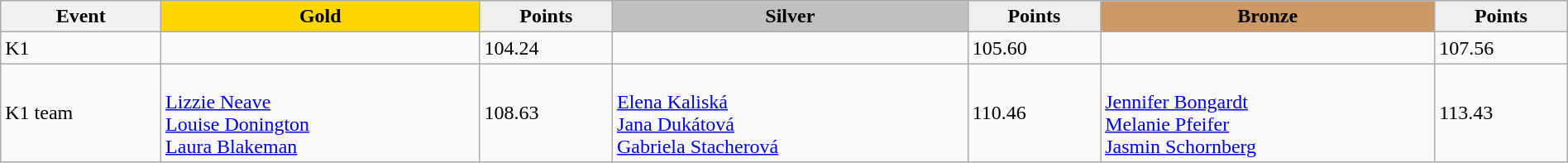<table class="wikitable" width=100%>
<tr>
<th>Event</th>
<td align=center bgcolor="gold"><strong>Gold</strong></td>
<td align=center bgcolor="EFEFEF"><strong>Points</strong></td>
<td align=center bgcolor="silver"><strong>Silver</strong></td>
<td align=center bgcolor="EFEFEF"><strong>Points</strong></td>
<td align=center bgcolor="CC9966"><strong>Bronze</strong></td>
<td align=center bgcolor="EFEFEF"><strong>Points</strong></td>
</tr>
<tr>
<td>K1</td>
<td></td>
<td>104.24</td>
<td></td>
<td>105.60</td>
<td></td>
<td>107.56</td>
</tr>
<tr>
<td>K1 team</td>
<td><br><a href='#'>Lizzie Neave</a><br><a href='#'>Louise Donington</a><br><a href='#'>Laura Blakeman</a></td>
<td>108.63</td>
<td><br><a href='#'>Elena Kaliská</a><br><a href='#'>Jana Dukátová</a><br><a href='#'>Gabriela Stacherová</a></td>
<td>110.46</td>
<td><br><a href='#'>Jennifer Bongardt</a><br><a href='#'>Melanie Pfeifer</a><br><a href='#'>Jasmin Schornberg</a></td>
<td>113.43</td>
</tr>
</table>
